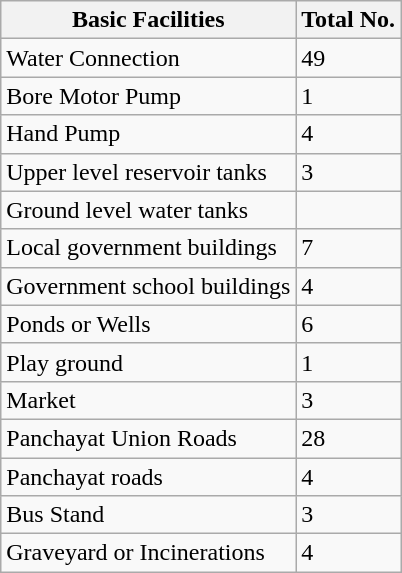<table class="wikitable">
<tr>
<th>Basic Facilities</th>
<th>Total No.</th>
</tr>
<tr>
<td>Water Connection</td>
<td>49</td>
</tr>
<tr>
<td>Bore Motor Pump</td>
<td>1</td>
</tr>
<tr>
<td>Hand Pump</td>
<td>4</td>
</tr>
<tr>
<td>Upper level reservoir tanks</td>
<td>3</td>
</tr>
<tr>
<td>Ground level water tanks</td>
<td></td>
</tr>
<tr>
<td>Local government buildings</td>
<td>7</td>
</tr>
<tr>
<td>Government school buildings</td>
<td>4</td>
</tr>
<tr>
<td>Ponds or Wells</td>
<td>6</td>
</tr>
<tr>
<td>Play ground</td>
<td>1</td>
</tr>
<tr>
<td>Market</td>
<td>3</td>
</tr>
<tr>
<td>Panchayat Union Roads</td>
<td>28</td>
</tr>
<tr>
<td>Panchayat roads</td>
<td>4</td>
</tr>
<tr>
<td>Bus Stand</td>
<td>3</td>
</tr>
<tr>
<td>Graveyard or Incinerations</td>
<td>4</td>
</tr>
</table>
